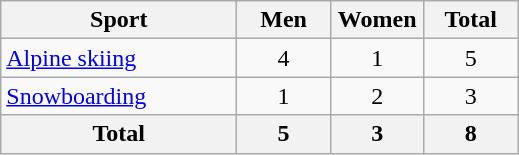<table class="wikitable sortable" style=text-align:center>
<tr>
<th width=150>Sport</th>
<th width=55>Men</th>
<th width=55>Women</th>
<th width=55>Total</th>
</tr>
<tr>
<td align=left><a href='#'>Alpine skiing</a></td>
<td>4</td>
<td>1</td>
<td>5</td>
</tr>
<tr>
<td align=left><a href='#'>Snowboarding</a></td>
<td>1</td>
<td>2</td>
<td>3</td>
</tr>
<tr>
<th>Total</th>
<th>5</th>
<th>3</th>
<th>8</th>
</tr>
</table>
